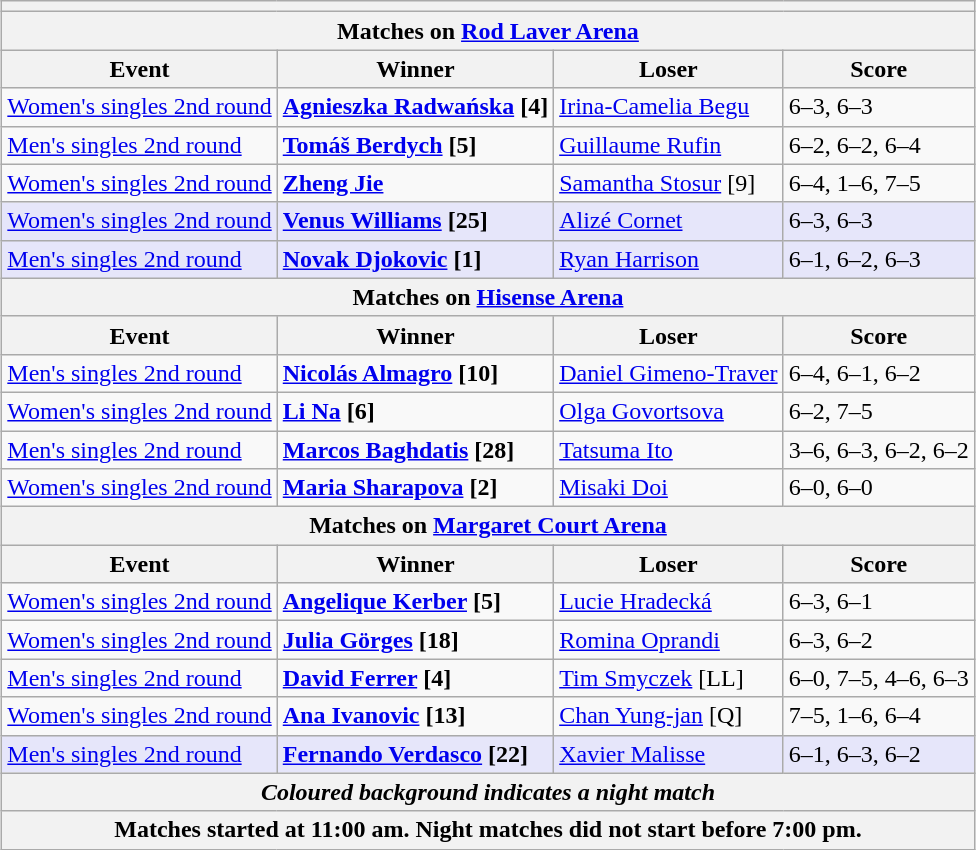<table class="wikitable collapsible uncollapsed" style="margin:1em auto;">
<tr>
<th colspan=4></th>
</tr>
<tr>
<th colspan=4><strong>Matches on <a href='#'>Rod Laver Arena</a></strong></th>
</tr>
<tr>
<th>Event</th>
<th>Winner</th>
<th>Loser</th>
<th>Score</th>
</tr>
<tr>
<td><a href='#'>Women's singles 2nd round</a></td>
<td><strong> <a href='#'>Agnieszka Radwańska</a> [4]</strong></td>
<td> <a href='#'>Irina-Camelia Begu</a></td>
<td>6–3, 6–3</td>
</tr>
<tr>
<td><a href='#'>Men's singles 2nd round</a></td>
<td><strong> <a href='#'>Tomáš Berdych</a> [5]</strong></td>
<td> <a href='#'>Guillaume Rufin</a></td>
<td>6–2, 6–2, 6–4</td>
</tr>
<tr>
<td><a href='#'>Women's singles 2nd round</a></td>
<td><strong> <a href='#'>Zheng Jie</a></strong></td>
<td> <a href='#'>Samantha Stosur</a> [9]</td>
<td>6–4, 1–6, 7–5</td>
</tr>
<tr bgcolor=lavender>
<td><a href='#'>Women's singles 2nd round</a></td>
<td><strong> <a href='#'>Venus Williams</a> [25]</strong></td>
<td> <a href='#'>Alizé Cornet</a></td>
<td>6–3, 6–3</td>
</tr>
<tr bgcolor=lavender>
<td><a href='#'>Men's singles 2nd round</a></td>
<td><strong> <a href='#'>Novak Djokovic</a> [1]</strong></td>
<td> <a href='#'>Ryan Harrison</a></td>
<td>6–1, 6–2, 6–3</td>
</tr>
<tr>
<th colspan=4><strong>Matches on <a href='#'>Hisense Arena</a></strong></th>
</tr>
<tr>
<th>Event</th>
<th>Winner</th>
<th>Loser</th>
<th>Score</th>
</tr>
<tr>
<td><a href='#'>Men's singles 2nd round</a></td>
<td><strong> <a href='#'>Nicolás Almagro</a> [10]</strong></td>
<td> <a href='#'>Daniel Gimeno-Traver</a></td>
<td>6–4, 6–1, 6–2</td>
</tr>
<tr>
<td><a href='#'>Women's singles 2nd round</a></td>
<td><strong> <a href='#'>Li Na</a> [6]</strong></td>
<td> <a href='#'>Olga Govortsova</a></td>
<td>6–2, 7–5</td>
</tr>
<tr>
<td><a href='#'>Men's singles 2nd round</a></td>
<td><strong> <a href='#'>Marcos Baghdatis</a> [28]</strong></td>
<td> <a href='#'>Tatsuma Ito</a></td>
<td>3–6, 6–3, 6–2, 6–2</td>
</tr>
<tr>
<td><a href='#'>Women's singles 2nd round</a></td>
<td><strong> <a href='#'>Maria Sharapova</a> [2]</strong></td>
<td> <a href='#'>Misaki Doi</a></td>
<td>6–0, 6–0</td>
</tr>
<tr>
<th colspan=4><strong>Matches on <a href='#'>Margaret Court Arena</a></strong></th>
</tr>
<tr>
<th>Event</th>
<th>Winner</th>
<th>Loser</th>
<th>Score</th>
</tr>
<tr>
<td><a href='#'>Women's singles 2nd round</a></td>
<td><strong> <a href='#'>Angelique Kerber</a> [5]</strong></td>
<td> <a href='#'>Lucie Hradecká</a></td>
<td>6–3, 6–1</td>
</tr>
<tr>
<td><a href='#'>Women's singles 2nd round</a></td>
<td><strong> <a href='#'>Julia Görges</a> [18]</strong></td>
<td> <a href='#'>Romina Oprandi</a></td>
<td>6–3, 6–2</td>
</tr>
<tr>
<td><a href='#'>Men's singles 2nd round</a></td>
<td><strong> <a href='#'>David Ferrer</a> [4]</strong></td>
<td> <a href='#'>Tim Smyczek</a> [LL]</td>
<td>6–0, 7–5, 4–6, 6–3</td>
</tr>
<tr>
<td><a href='#'>Women's singles 2nd round</a></td>
<td><strong> <a href='#'>Ana Ivanovic</a> [13]</strong></td>
<td> <a href='#'>Chan Yung-jan</a> [Q]</td>
<td>7–5, 1–6, 6–4</td>
</tr>
<tr bgcolor=lavender>
<td><a href='#'>Men's singles 2nd round</a></td>
<td><strong> <a href='#'>Fernando Verdasco</a> [22]</strong></td>
<td> <a href='#'>Xavier Malisse</a></td>
<td>6–1, 6–3, 6–2</td>
</tr>
<tr>
<th colspan=4><em>Coloured background indicates a night match</em></th>
</tr>
<tr>
<th colspan=4>Matches started at 11:00 am. Night matches did not start before 7:00 pm.</th>
</tr>
</table>
